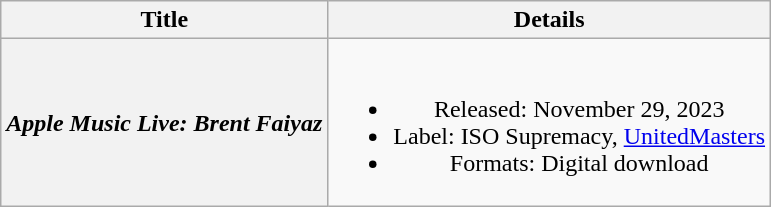<table class="wikitable plainrowheaders" style="text-align:center;">
<tr>
<th scope="col">Title</th>
<th scope="col">Details</th>
</tr>
<tr>
<th scope="row"><em>Apple Music Live: Brent Faiyaz</em></th>
<td><br><ul><li>Released: November 29, 2023</li><li>Label: ISO Supremacy, <a href='#'>UnitedMasters</a></li><li>Formats: Digital download</li></ul></td>
</tr>
</table>
